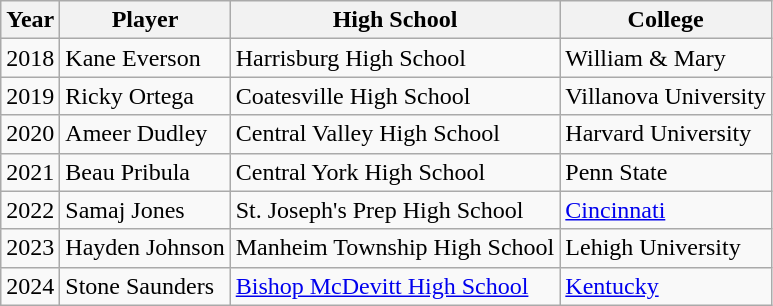<table class="wikitable">
<tr>
<th>Year</th>
<th>Player</th>
<th>High School</th>
<th>College</th>
</tr>
<tr>
<td>2018</td>
<td>Kane Everson</td>
<td>Harrisburg High School</td>
<td>William & Mary</td>
</tr>
<tr>
<td>2019</td>
<td>Ricky Ortega</td>
<td>Coatesville High School</td>
<td>Villanova University</td>
</tr>
<tr>
<td>2020</td>
<td>Ameer Dudley</td>
<td>Central Valley High School</td>
<td>Harvard University</td>
</tr>
<tr>
<td>2021</td>
<td>Beau Pribula</td>
<td>Central York High School</td>
<td>Penn State</td>
</tr>
<tr>
<td>2022</td>
<td>Samaj Jones</td>
<td>St. Joseph's Prep High School</td>
<td><a href='#'>Cincinnati</a></td>
</tr>
<tr>
<td>2023</td>
<td>Hayden Johnson</td>
<td>Manheim Township High School</td>
<td>Lehigh University</td>
</tr>
<tr>
<td>2024</td>
<td>Stone Saunders</td>
<td><a href='#'>Bishop McDevitt High School</a></td>
<td><a href='#'>Kentucky</a></td>
</tr>
</table>
